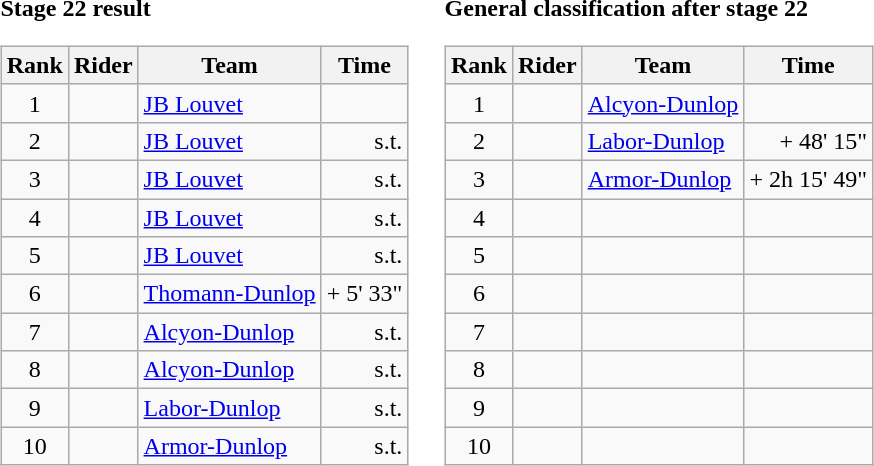<table>
<tr>
<td><strong>Stage 22 result</strong><br><table class="wikitable">
<tr>
<th scope="col">Rank</th>
<th scope="col">Rider</th>
<th scope="col">Team</th>
<th scope="col">Time</th>
</tr>
<tr>
<td style="text-align:center;">1</td>
<td></td>
<td><a href='#'>JB Louvet</a></td>
<td style="text-align:right;"></td>
</tr>
<tr>
<td style="text-align:center;">2</td>
<td></td>
<td><a href='#'>JB Louvet</a></td>
<td style="text-align:right;">s.t.</td>
</tr>
<tr>
<td style="text-align:center;">3</td>
<td></td>
<td><a href='#'>JB Louvet</a></td>
<td style="text-align:right;">s.t.</td>
</tr>
<tr>
<td style="text-align:center;">4</td>
<td></td>
<td><a href='#'>JB Louvet</a></td>
<td style="text-align:right;">s.t.</td>
</tr>
<tr>
<td style="text-align:center;">5</td>
<td></td>
<td><a href='#'>JB Louvet</a></td>
<td style="text-align:right;">s.t.</td>
</tr>
<tr>
<td style="text-align:center;">6</td>
<td></td>
<td><a href='#'>Thomann-Dunlop</a></td>
<td style="text-align:right;">+ 5' 33"</td>
</tr>
<tr>
<td style="text-align:center;">7</td>
<td></td>
<td><a href='#'>Alcyon-Dunlop</a></td>
<td style="text-align:right;">s.t.</td>
</tr>
<tr>
<td style="text-align:center;">8</td>
<td></td>
<td><a href='#'>Alcyon-Dunlop</a></td>
<td style="text-align:right;">s.t.</td>
</tr>
<tr>
<td style="text-align:center;">9</td>
<td></td>
<td><a href='#'>Labor-Dunlop</a></td>
<td style="text-align:right;">s.t.</td>
</tr>
<tr>
<td style="text-align:center;">10</td>
<td></td>
<td><a href='#'>Armor-Dunlop</a></td>
<td style="text-align:right;">s.t.</td>
</tr>
</table>
</td>
<td></td>
<td><strong>General classification after stage 22</strong><br><table class="wikitable">
<tr>
<th scope="col">Rank</th>
<th scope="col">Rider</th>
<th scope="col">Team</th>
<th scope="col">Time</th>
</tr>
<tr>
<td style="text-align:center;">1</td>
<td></td>
<td><a href='#'>Alcyon-Dunlop</a></td>
<td style="text-align:right;"></td>
</tr>
<tr>
<td style="text-align:center;">2</td>
<td></td>
<td><a href='#'>Labor-Dunlop</a></td>
<td style="text-align:right;">+ 48' 15"</td>
</tr>
<tr>
<td style="text-align:center;">3</td>
<td></td>
<td><a href='#'>Armor-Dunlop</a></td>
<td style="text-align:right;">+ 2h 15' 49"</td>
</tr>
<tr>
<td style="text-align:center;">4</td>
<td></td>
<td></td>
<td></td>
</tr>
<tr>
<td style="text-align:center;">5</td>
<td></td>
<td></td>
<td></td>
</tr>
<tr>
<td style="text-align:center;">6</td>
<td></td>
<td></td>
<td></td>
</tr>
<tr>
<td style="text-align:center;">7</td>
<td></td>
<td></td>
<td></td>
</tr>
<tr>
<td style="text-align:center;">8</td>
<td></td>
<td></td>
<td></td>
</tr>
<tr>
<td style="text-align:center;">9</td>
<td></td>
<td></td>
<td></td>
</tr>
<tr>
<td style="text-align:center;">10</td>
<td></td>
<td></td>
<td></td>
</tr>
</table>
</td>
</tr>
</table>
